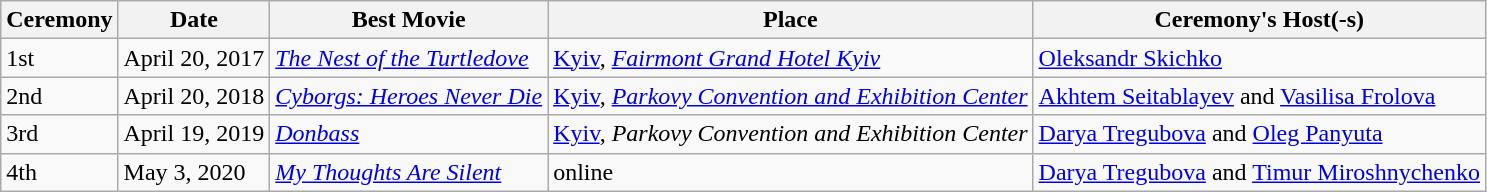<table class="sortable wikitable center">
<tr>
<th>Ceremony</th>
<th>Date</th>
<th>Best Movie</th>
<th>Place</th>
<th>Ceremony's Host(-s)</th>
</tr>
<tr>
<td>1st</td>
<td>April 20, 2017</td>
<td><em><a href='#'>The Nest of the Turtledove</a></em></td>
<td><a href='#'>Kyiv</a>, <em><a href='#'>Fairmont Grand Hotel Kyiv</a></em></td>
<td><a href='#'>Oleksandr Skichko</a></td>
</tr>
<tr>
<td>2nd</td>
<td>April 20, 2018</td>
<td><em><a href='#'>Cyborgs: Heroes Never Die</a></em></td>
<td><a href='#'>Kyiv</a>, <em><a href='#'>Parkovy Convention and Exhibition Center</a></em></td>
<td><a href='#'>Akhtem Seitablayev</a> and <a href='#'>Vasilisa Frolova</a></td>
</tr>
<tr>
<td>3rd</td>
<td>April 19, 2019</td>
<td><em><a href='#'>Donbass</a></em></td>
<td><a href='#'>Kyiv</a>, <em>Parkovy Convention and Exhibition Center</em></td>
<td><a href='#'>Darya Tregubova</a> and <a href='#'>Oleg Panyuta</a></td>
</tr>
<tr>
<td>4th</td>
<td>May 3, 2020 </td>
<td><em><a href='#'>My Thoughts Are Silent</a></em></td>
<td>online</td>
<td><a href='#'>Darya Tregubova</a> and <a href='#'>Timur Miroshnychenko</a></td>
</tr>
</table>
